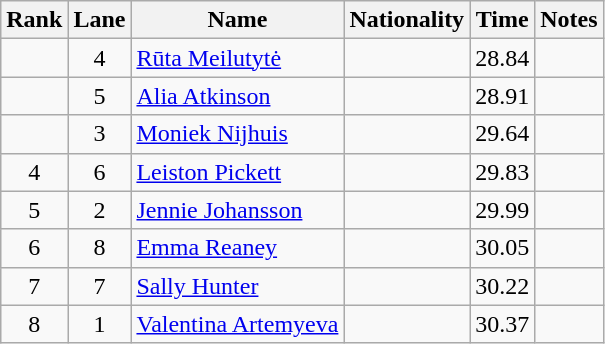<table class="wikitable sortable" style="text-align:center">
<tr>
<th>Rank</th>
<th>Lane</th>
<th>Name</th>
<th>Nationality</th>
<th>Time</th>
<th>Notes</th>
</tr>
<tr>
<td></td>
<td>4</td>
<td align=left><a href='#'>Rūta Meilutytė</a></td>
<td align=left></td>
<td>28.84</td>
<td></td>
</tr>
<tr>
<td></td>
<td>5</td>
<td align=left><a href='#'>Alia Atkinson</a></td>
<td align=left></td>
<td>28.91</td>
<td></td>
</tr>
<tr>
<td></td>
<td>3</td>
<td align=left><a href='#'>Moniek Nijhuis</a></td>
<td align=left></td>
<td>29.64</td>
<td></td>
</tr>
<tr>
<td>4</td>
<td>6</td>
<td align=left><a href='#'>Leiston Pickett</a></td>
<td align=left></td>
<td>29.83</td>
<td></td>
</tr>
<tr>
<td>5</td>
<td>2</td>
<td align=left><a href='#'>Jennie Johansson</a></td>
<td align=left></td>
<td>29.99</td>
<td></td>
</tr>
<tr>
<td>6</td>
<td>8</td>
<td align=left><a href='#'>Emma Reaney</a></td>
<td align=left></td>
<td>30.05</td>
<td></td>
</tr>
<tr>
<td>7</td>
<td>7</td>
<td align=left><a href='#'>Sally Hunter</a></td>
<td align=left></td>
<td>30.22</td>
<td></td>
</tr>
<tr>
<td>8</td>
<td>1</td>
<td align=left><a href='#'>Valentina Artemyeva</a></td>
<td align=left></td>
<td>30.37</td>
<td></td>
</tr>
</table>
